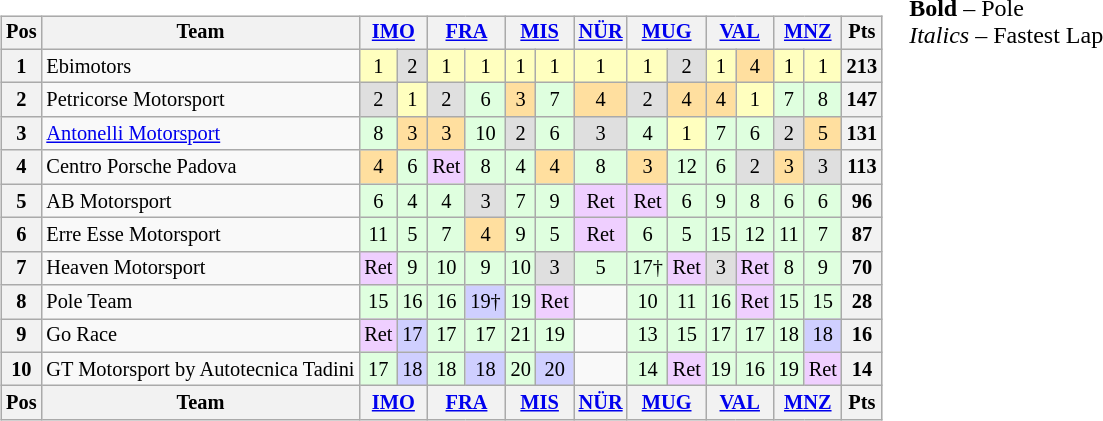<table>
<tr>
<td><br><table class="wikitable" style="font-size:85%; text-align:center">
<tr valign="top">
<th valign="middle">Pos</th>
<th valign="middle">Team</th>
<th colspan=2><a href='#'>IMO</a><br></th>
<th colspan=2><a href='#'>FRA</a><br></th>
<th colspan=2><a href='#'>MIS</a><br></th>
<th><a href='#'>NÜR</a><br></th>
<th colspan=2><a href='#'>MUG</a><br></th>
<th colspan=2><a href='#'>VAL</a><br></th>
<th colspan=2><a href='#'>MNZ</a><br></th>
<th valign="middle">Pts</th>
</tr>
<tr>
<th>1</th>
<td align=left> Ebimotors</td>
<td style="background:#ffffbf;">1</td>
<td style="background:#dfdfdf;">2</td>
<td style="background:#ffffbf;">1</td>
<td style="background:#ffffbf;">1</td>
<td style="background:#ffffbf;">1</td>
<td style="background:#ffffbf;">1</td>
<td style="background:#ffffbf;">1</td>
<td style="background:#ffffbf;">1</td>
<td style="background:#dfdfdf;">2</td>
<td style="background:#ffffbf;">1</td>
<td style="background:#ffdf9f;">4</td>
<td style="background:#ffffbf;">1</td>
<td style="background:#ffffbf;">1</td>
<th>213</th>
</tr>
<tr>
<th>2</th>
<td align=left> Petricorse Motorsport</td>
<td style="background:#dfdfdf;">2</td>
<td style="background:#ffffbf;">1</td>
<td style="background:#dfdfdf;">2</td>
<td style="background:#dfffdf;">6</td>
<td style="background:#ffdf9f;">3</td>
<td style="background:#dfffdf;">7</td>
<td style="background:#ffdf9f;">4</td>
<td style="background:#dfdfdf;">2</td>
<td style="background:#ffdf9f;">4</td>
<td style="background:#ffdf9f;">4</td>
<td style="background:#ffffbf;">1</td>
<td style="background:#dfffdf;">7</td>
<td style="background:#dfffdf;">8</td>
<th>147</th>
</tr>
<tr>
<th>3</th>
<td align=left> <a href='#'>Antonelli Motorsport</a></td>
<td style="background:#dfffdf;">8</td>
<td style="background:#ffdf9f;">3</td>
<td style="background:#ffdf9f;">3</td>
<td style="background:#dfffdf;">10</td>
<td style="background:#dfdfdf;">2</td>
<td style="background:#dfffdf;">6</td>
<td style="background:#dfdfdf;">3</td>
<td style="background:#dfffdf;">4</td>
<td style="background:#ffffbf;">1</td>
<td style="background:#dfffdf;">7</td>
<td style="background:#dfffdf;">6</td>
<td style="background:#dfdfdf;">2</td>
<td style="background:#ffdf9f;">5</td>
<th>131</th>
</tr>
<tr>
<th>4</th>
<td align=left> Centro Porsche Padova</td>
<td style="background:#ffdf9f;">4</td>
<td style="background:#dfffdf;">6</td>
<td style="background:#efcfff;">Ret</td>
<td style="background:#dfffdf;">8</td>
<td style="background:#dfffdf;">4</td>
<td style="background:#ffdf9f;">4</td>
<td style="background:#dfffdf;">8</td>
<td style="background:#ffdf9f;">3</td>
<td style="background:#dfffdf;">12</td>
<td style="background:#dfffdf;">6</td>
<td style="background:#dfdfdf;">2</td>
<td style="background:#ffdf9f;">3</td>
<td style="background:#dfdfdf;">3</td>
<th>113</th>
</tr>
<tr>
<th>5</th>
<td align=left> AB Motorsport</td>
<td style="background:#dfffdf;">6</td>
<td style="background:#dfffdf;">4</td>
<td style="background:#dfffdf;">4</td>
<td style="background:#dfdfdf;">3</td>
<td style="background:#dfffdf;">7</td>
<td style="background:#dfffdf;">9</td>
<td style="background:#efcfff;">Ret</td>
<td style="background:#efcfff;">Ret</td>
<td style="background:#dfffdf;">6</td>
<td style="background:#dfffdf;">9</td>
<td style="background:#dfffdf;">8</td>
<td style="background:#dfffdf;">6</td>
<td style="background:#dfffdf;">6</td>
<th>96</th>
</tr>
<tr>
<th>6</th>
<td align=left> Erre Esse Motorsport</td>
<td style="background:#dfffdf;">11</td>
<td style="background:#dfffdf;">5</td>
<td style="background:#dfffdf;">7</td>
<td style="background:#ffdf9f;">4</td>
<td style="background:#dfffdf;">9</td>
<td style="background:#dfffdf;">5</td>
<td style="background:#efcfff;">Ret</td>
<td style="background:#dfffdf;">6</td>
<td style="background:#dfffdf;">5</td>
<td style="background:#dfffdf;">15</td>
<td style="background:#dfffdf;">12</td>
<td style="background:#dfffdf;">11</td>
<td style="background:#dfffdf;">7</td>
<th>87</th>
</tr>
<tr>
<th>7</th>
<td align=left> Heaven Motorsport</td>
<td style="background:#efcfff;">Ret</td>
<td style="background:#dfffdf;">9</td>
<td style="background:#dfffdf;">10</td>
<td style="background:#dfffdf;">9</td>
<td style="background:#dfffdf;">10</td>
<td style="background:#dfdfdf;">3</td>
<td style="background:#dfffdf;">5</td>
<td style="background:#dfffdf;">17†</td>
<td style="background:#efcfff;">Ret</td>
<td style="background:#dfdfdf;">3</td>
<td style="background:#efcfff;">Ret</td>
<td style="background:#dfffdf;">8</td>
<td style="background:#dfffdf;">9</td>
<th>70</th>
</tr>
<tr>
<th>8</th>
<td align=left> Pole Team</td>
<td style="background:#dfffdf;">15</td>
<td style="background:#dfffdf;">16</td>
<td style="background:#dfffdf;">16</td>
<td style="background:#cfcfff;">19†</td>
<td style="background:#dfffdf;">19</td>
<td style="background:#efcfff;">Ret</td>
<td></td>
<td style="background:#dfffdf;">10</td>
<td style="background:#dfffdf;">11</td>
<td style="background:#dfffdf;">16</td>
<td style="background:#efcfff;">Ret</td>
<td style="background:#dfffdf;">15</td>
<td style="background:#dfffdf;">15</td>
<th>28</th>
</tr>
<tr>
<th>9</th>
<td align=left> Go Race</td>
<td style="background:#efcfff;">Ret</td>
<td style="background:#cfcfff;">17</td>
<td style="background:#dfffdf;">17</td>
<td style="background:#dfffdf;">17</td>
<td style="background:#dfffdf;">21</td>
<td style="background:#dfffdf;">19</td>
<td></td>
<td style="background:#dfffdf;">13</td>
<td style="background:#dfffdf;">15</td>
<td style="background:#dfffdf;">17</td>
<td style="background:#dfffdf;">17</td>
<td style="background:#dfffdf;">18</td>
<td style="background:#cfcfff;">18</td>
<th>16</th>
</tr>
<tr>
<th>10</th>
<td align=left> GT Motorsport by Autotecnica Tadini</td>
<td style="background:#dfffdf;">17</td>
<td style="background:#cfcfff;">18</td>
<td style="background:#dfffdf;">18</td>
<td style="background:#cfcfff;">18</td>
<td style="background:#dfffdf;">20</td>
<td style="background:#cfcfff;">20</td>
<td></td>
<td style="background:#dfffdf;">14</td>
<td style="background:#efcfff;">Ret</td>
<td style="background:#dfffdf;">19</td>
<td style="background:#dfffdf;">16</td>
<td style="background:#dfffdf;">19</td>
<td style="background:#efcfff;">Ret</td>
<th>14</th>
</tr>
<tr>
<th valign="middle">Pos</th>
<th valign="middle">Team</th>
<th colspan=2><a href='#'>IMO</a><br></th>
<th colspan=2><a href='#'>FRA</a><br></th>
<th colspan=2><a href='#'>MIS</a><br></th>
<th><a href='#'>NÜR</a><br></th>
<th colspan=2><a href='#'>MUG</a><br></th>
<th colspan=2><a href='#'>VAL</a><br></th>
<th colspan=2><a href='#'>MNZ</a><br></th>
<th valign="middle">Pts</th>
</tr>
</table>
</td>
<td valign="top"><br>
<span><strong>Bold</strong> – Pole<br>
<em>Italics</em> – Fastest Lap</span></td>
</tr>
</table>
